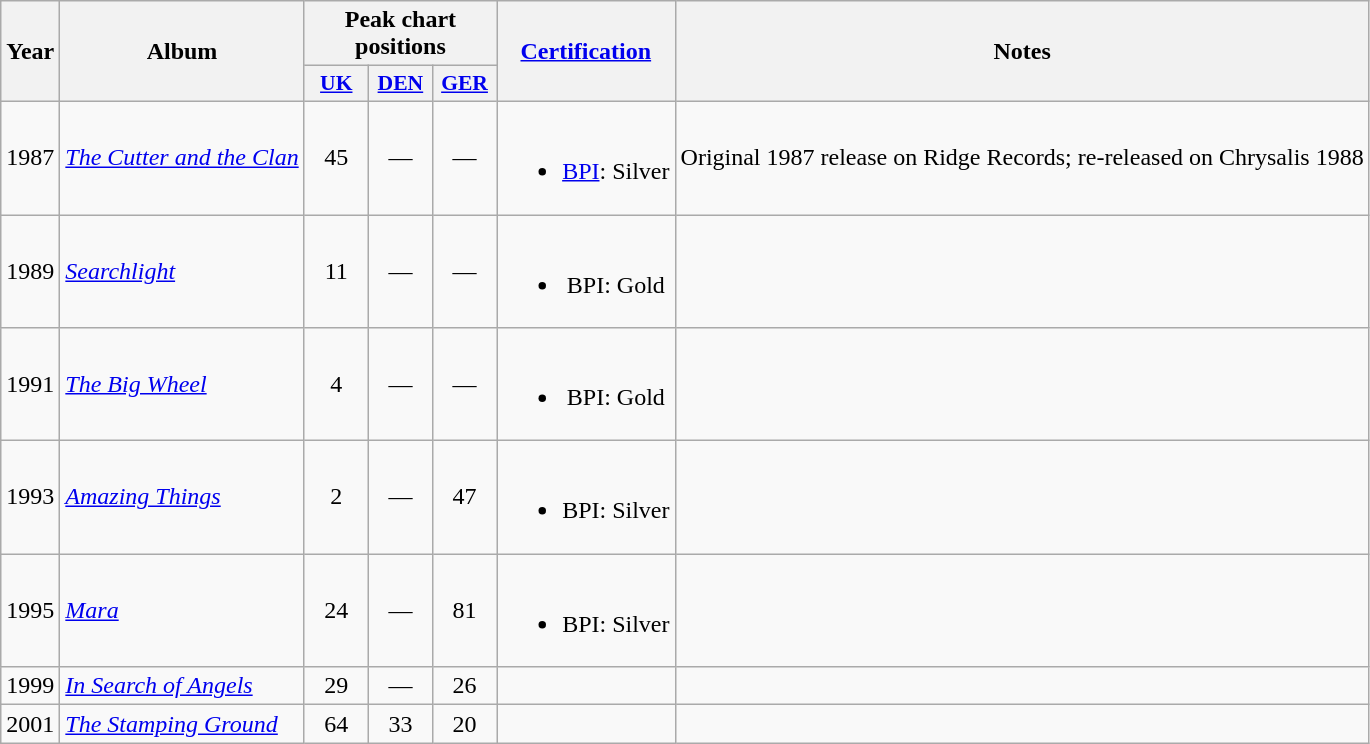<table class="wikitable plainrowheaders" style="text-align:center;">
<tr>
<th scope="col" rowspan="2">Year</th>
<th scope="col" rowspan="2">Album</th>
<th scope="col" colspan="3">Peak chart positions</th>
<th scope="col" rowspan="2"><a href='#'>Certification</a></th>
<th scope="col" rowspan="2">Notes</th>
</tr>
<tr>
<th scope="col" style="width:2.5em;font-size:90%;"><a href='#'>UK</a><br></th>
<th scope="col" style="width:2.5em;font-size:90%;"><a href='#'>DEN</a><br></th>
<th scope="col" style="width:2.5em;font-size:90%;"><a href='#'>GER</a><br></th>
</tr>
<tr>
<td style="text-align:center;">1987</td>
<td style="text-align:left;"><em><a href='#'>The Cutter and the Clan</a></em></td>
<td style="text-align:center;">45</td>
<td style="text-align:center;">—</td>
<td style="text-align:center;">—</td>
<td style="text-align:center;"><br><ul><li><a href='#'>BPI</a>: Silver</li></ul></td>
<td style="text-align:center;">Original 1987 release on Ridge Records; re-released on Chrysalis 1988</td>
</tr>
<tr>
<td style="text-align:center;">1989</td>
<td style="text-align:left;"><em><a href='#'>Searchlight</a></em></td>
<td style="text-align:center;">11</td>
<td style="text-align:center;">—</td>
<td style="text-align:center;">—</td>
<td style="text-align:center;"><br><ul><li>BPI: Gold</li></ul></td>
<td style="text-align:center;"></td>
</tr>
<tr>
<td style="text-align:center;">1991</td>
<td style="text-align:left;"><em><a href='#'>The Big Wheel</a></em></td>
<td style="text-align:center;">4</td>
<td style="text-align:center;">—</td>
<td style="text-align:center;">—</td>
<td style="text-align:center;"><br><ul><li>BPI: Gold</li></ul></td>
<td style="text-align:center;"></td>
</tr>
<tr>
<td style="text-align:center;">1993</td>
<td style="text-align:left;"><em><a href='#'>Amazing Things</a></em></td>
<td style="text-align:center;">2</td>
<td style="text-align:center;">—</td>
<td style="text-align:center;">47</td>
<td style="text-align:center;"><br><ul><li>BPI: Silver</li></ul></td>
<td style="text-align:center;"></td>
</tr>
<tr>
<td style="text-align:center;">1995</td>
<td style="text-align:left;"><em><a href='#'>Mara</a></em></td>
<td style="text-align:center;">24</td>
<td style="text-align:center;">—</td>
<td style="text-align:center;">81</td>
<td style="text-align:center;"><br><ul><li>BPI: Silver</li></ul></td>
<td style="text-align:center;"></td>
</tr>
<tr>
<td style="text-align:center;">1999</td>
<td style="text-align:left;"><em><a href='#'>In Search of Angels</a></em></td>
<td style="text-align:center;">29</td>
<td style="text-align:center;">—</td>
<td style="text-align:center;">26</td>
<td style="text-align:center;"></td>
<td style="text-align:center;"></td>
</tr>
<tr>
<td style="text-align:center;">2001</td>
<td style="text-align:left;"><em><a href='#'>The Stamping Ground</a></em></td>
<td style="text-align:center;">64</td>
<td style="text-align:center;">33</td>
<td style="text-align:center;">20</td>
<td style="text-align:center;"></td>
<td style="text-align:center;"></td>
</tr>
</table>
